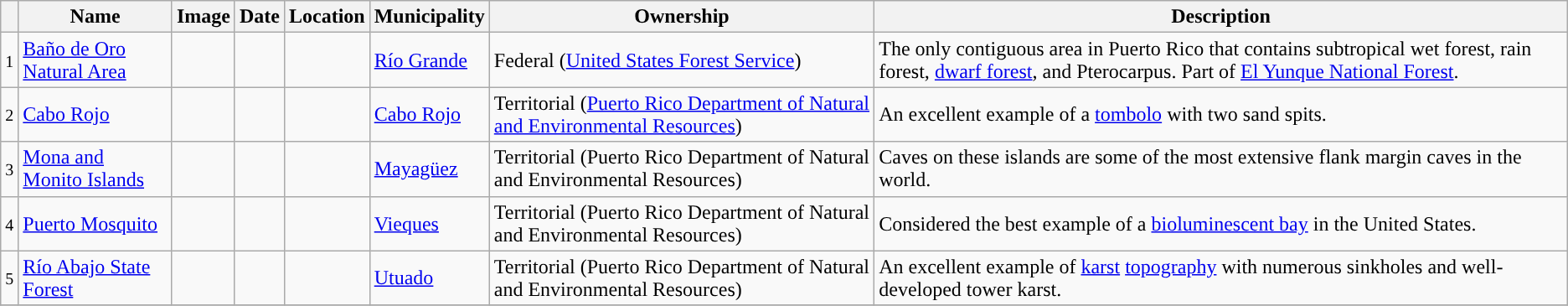<table class="wikitable sortable" align="center">
<tr>
<th style="background-color:"></th>
<th style="background-color:">Name</th>
<th style="background-color:">Image</th>
<th style="background-color:">Date</th>
<th style="background-color:">Location</th>
<th style="background-color:">Municipality</th>
<th style="background-color:">Ownership</th>
<th style="background-color:">Description</th>
</tr>
<tr>
<td><small>1</small></td>
<td><a href='#'>Baño de Oro Natural Area</a></td>
<td></td>
<td></td>
<td></td>
<td><a href='#'>Río Grande</a></td>
<td>Federal (<a href='#'>United States Forest Service</a>)</td>
<td>The only contiguous area in Puerto Rico that contains subtropical wet forest, rain forest, <a href='#'>dwarf forest</a>, and Pterocarpus. Part of <a href='#'>El Yunque National Forest</a>.</td>
</tr>
<tr>
<td><small>2</small></td>
<td><a href='#'>Cabo Rojo</a></td>
<td></td>
<td></td>
<td></td>
<td><a href='#'>Cabo Rojo</a></td>
<td>Territorial (<a href='#'>Puerto Rico Department of Natural and Environmental Resources</a>)</td>
<td>An excellent example of a <a href='#'>tombolo</a> with two sand spits.</td>
</tr>
<tr>
<td><small>3</small></td>
<td><a href='#'>Mona and Monito Islands</a></td>
<td></td>
<td></td>
<td></td>
<td><a href='#'>Mayagüez</a></td>
<td>Territorial (Puerto Rico Department of Natural and Environmental Resources)</td>
<td>Caves on these islands are some of the most extensive flank margin caves in the world.</td>
</tr>
<tr>
<td><small>4</small></td>
<td><a href='#'>Puerto Mosquito</a></td>
<td></td>
<td></td>
<td></td>
<td><a href='#'>Vieques</a></td>
<td>Territorial (Puerto Rico Department of Natural and Environmental Resources)</td>
<td>Considered the best example of a <a href='#'>bioluminescent bay</a> in the United States.</td>
</tr>
<tr>
<td><small>5</small></td>
<td><a href='#'>Río Abajo State Forest</a></td>
<td></td>
<td></td>
<td></td>
<td><a href='#'>Utuado</a></td>
<td>Territorial (Puerto Rico Department of Natural and Environmental Resources)</td>
<td>An excellent example of <a href='#'>karst</a> <a href='#'>topography</a> with numerous sinkholes and well-developed tower karst.</td>
</tr>
<tr>
</tr>
</table>
